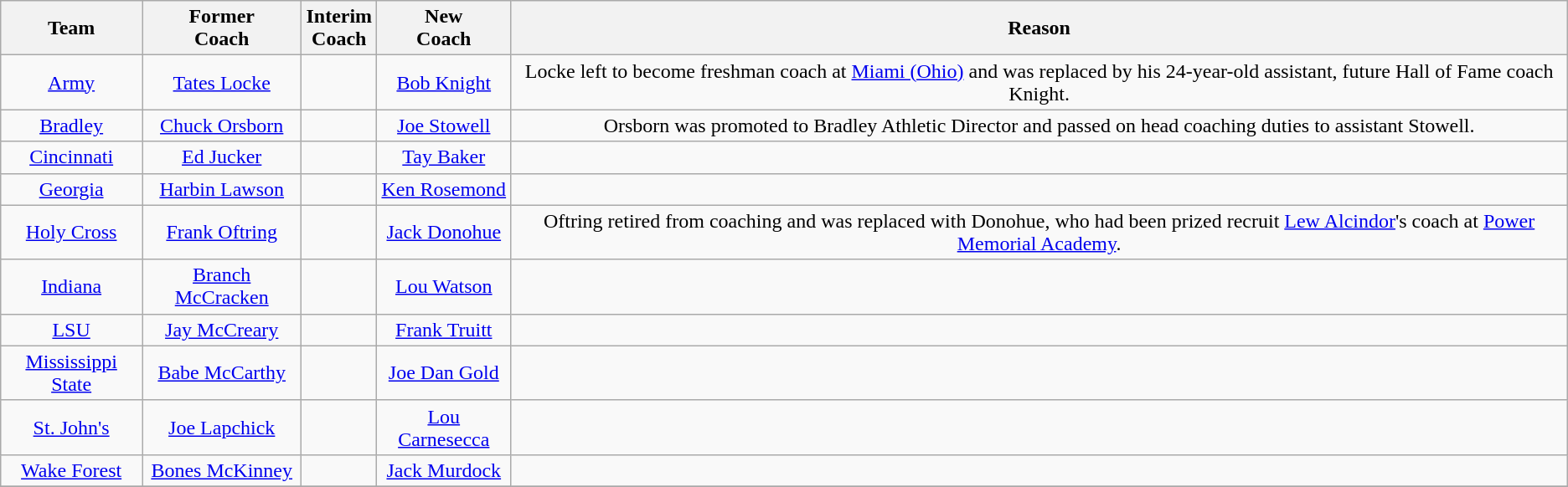<table class="wikitable" style="text-align:center;">
<tr>
<th>Team</th>
<th>Former<br>Coach</th>
<th>Interim<br>Coach</th>
<th>New<br>Coach</th>
<th>Reason</th>
</tr>
<tr>
<td><a href='#'>Army</a></td>
<td><a href='#'>Tates Locke</a></td>
<td></td>
<td><a href='#'>Bob Knight</a></td>
<td>Locke left to become freshman coach at <a href='#'>Miami (Ohio)</a> and was replaced by his 24-year-old assistant, future Hall of Fame coach Knight.</td>
</tr>
<tr>
<td><a href='#'>Bradley</a></td>
<td><a href='#'>Chuck Orsborn</a></td>
<td></td>
<td><a href='#'>Joe Stowell</a></td>
<td>Orsborn was promoted to Bradley Athletic Director and passed on head coaching duties to assistant Stowell.</td>
</tr>
<tr>
<td><a href='#'>Cincinnati</a></td>
<td><a href='#'>Ed Jucker</a></td>
<td></td>
<td><a href='#'>Tay Baker</a></td>
<td></td>
</tr>
<tr>
<td><a href='#'>Georgia</a></td>
<td><a href='#'>Harbin Lawson</a></td>
<td></td>
<td><a href='#'>Ken Rosemond</a></td>
<td></td>
</tr>
<tr>
<td><a href='#'>Holy Cross</a></td>
<td><a href='#'>Frank Oftring</a></td>
<td></td>
<td><a href='#'>Jack Donohue</a></td>
<td>Oftring retired from coaching and was replaced with Donohue, who had been prized recruit <a href='#'>Lew Alcindor</a>'s coach at <a href='#'>Power Memorial Academy</a>.</td>
</tr>
<tr>
<td><a href='#'>Indiana</a></td>
<td><a href='#'>Branch McCracken</a></td>
<td></td>
<td><a href='#'>Lou Watson</a></td>
<td></td>
</tr>
<tr>
<td><a href='#'>LSU</a></td>
<td><a href='#'>Jay McCreary</a></td>
<td></td>
<td><a href='#'>Frank Truitt</a></td>
<td></td>
</tr>
<tr>
<td><a href='#'>Mississippi State</a></td>
<td><a href='#'>Babe McCarthy</a></td>
<td></td>
<td><a href='#'>Joe Dan Gold</a></td>
<td></td>
</tr>
<tr>
<td><a href='#'>St. John's</a></td>
<td><a href='#'>Joe Lapchick</a></td>
<td></td>
<td><a href='#'>Lou Carnesecca</a></td>
<td></td>
</tr>
<tr>
<td><a href='#'>Wake Forest</a></td>
<td><a href='#'>Bones McKinney</a></td>
<td></td>
<td><a href='#'>Jack Murdock</a></td>
<td></td>
</tr>
<tr>
</tr>
</table>
